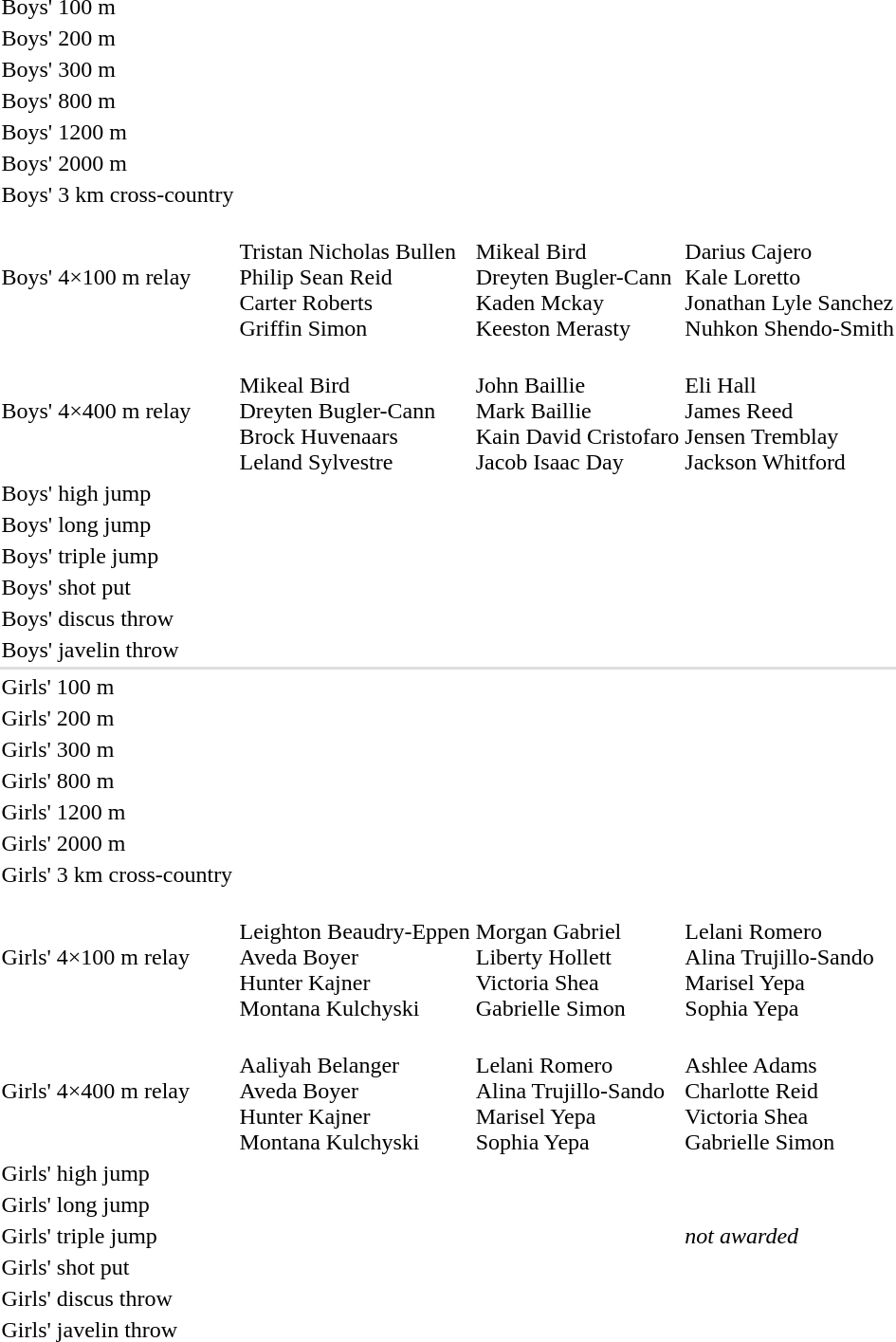<table>
<tr>
<td>Boys' 100 m</td>
<td></td>
<td></td>
<td></td>
</tr>
<tr>
<td>Boys' 200 m</td>
<td></td>
<td></td>
<td></td>
</tr>
<tr>
<td>Boys' 300 m</td>
<td></td>
<td></td>
<td></td>
</tr>
<tr>
<td>Boys' 800 m</td>
<td></td>
<td nowrap></td>
<td></td>
</tr>
<tr>
<td>Boys' 1200 m</td>
<td></td>
<td></td>
<td></td>
</tr>
<tr>
<td>Boys' 2000 m</td>
<td></td>
<td></td>
<td></td>
</tr>
<tr>
<td>Boys' 3 km cross-country</td>
<td></td>
<td></td>
<td></td>
</tr>
<tr>
<td>Boys' 4×100 m relay</td>
<td nowrap><br>Tristan Nicholas Bullen<br>Philip Sean Reid<br>Carter Roberts<br>Griffin Simon</td>
<td><br>Mikeal Bird<br>Dreyten Bugler-Cann<br>Kaden Mckay<br>Keeston Merasty</td>
<td><br>Darius Cajero<br>Kale Loretto<br>Jonathan Lyle Sanchez<br>Nuhkon Shendo-Smith</td>
</tr>
<tr>
<td>Boys' 4×400 m relay</td>
<td><br>Mikeal Bird<br>Dreyten Bugler-Cann<br>Brock Huvenaars<br>Leland Sylvestre</td>
<td><br>John Baillie<br>Mark Baillie<br>Kain David Cristofaro<br>Jacob Isaac Day</td>
<td><br>Eli Hall<br>James Reed<br>Jensen Tremblay<br>Jackson Whitford</td>
</tr>
<tr>
<td>Boys' high jump</td>
<td></td>
<td></td>
<td></td>
</tr>
<tr>
<td>Boys' long jump</td>
<td></td>
<td></td>
<td></td>
</tr>
<tr>
<td>Boys' triple jump</td>
<td></td>
<td></td>
<td></td>
</tr>
<tr>
<td>Boys' shot put</td>
<td></td>
<td></td>
<td nowrap></td>
</tr>
<tr>
<td>Boys' discus throw</td>
<td></td>
<td></td>
<td></td>
</tr>
<tr>
<td>Boys' javelin throw</td>
<td></td>
<td></td>
<td></td>
</tr>
<tr bgcolor=#dddddd>
<td colspan=4></td>
</tr>
<tr>
<td>Girls' 100 m</td>
<td></td>
<td></td>
<td></td>
</tr>
<tr>
<td>Girls' 200 m</td>
<td></td>
<td></td>
<td></td>
</tr>
<tr>
<td>Girls' 300 m</td>
<td></td>
<td></td>
<td></td>
</tr>
<tr>
<td>Girls' 800 m</td>
<td></td>
<td></td>
<td></td>
</tr>
<tr>
<td>Girls' 1200 m</td>
<td></td>
<td></td>
<td></td>
</tr>
<tr>
<td>Girls' 2000 m</td>
<td></td>
<td></td>
<td></td>
</tr>
<tr>
<td>Girls' 3 km cross-country</td>
<td></td>
<td></td>
<td></td>
</tr>
<tr>
<td>Girls' 4×100 m relay</td>
<td><br>Leighton Beaudry-Eppen<br>Aveda Boyer<br>Hunter Kajner<br>Montana Kulchyski</td>
<td><br>Morgan Gabriel<br>Liberty Hollett<br>Victoria Shea<br>Gabrielle Simon</td>
<td><br>Lelani Romero<br>Alina Trujillo-Sando<br>Marisel Yepa<br>Sophia Yepa</td>
</tr>
<tr>
<td>Girls' 4×400 m relay</td>
<td><br>Aaliyah Belanger<br>Aveda Boyer<br>Hunter Kajner<br>Montana Kulchyski</td>
<td><br>Lelani Romero<br>Alina Trujillo-Sando<br>Marisel Yepa<br>Sophia Yepa</td>
<td><br>Ashlee Adams<br>Charlotte Reid<br>Victoria Shea<br>Gabrielle Simon</td>
</tr>
<tr>
<td>Girls' high jump</td>
<td></td>
<td></td>
<td></td>
</tr>
<tr>
<td>Girls' long jump</td>
<td></td>
<td></td>
<td></td>
</tr>
<tr>
<td>Girls' triple jump</td>
<td></td>
<td></td>
<td><em>not awarded</em></td>
</tr>
<tr>
<td>Girls' shot put</td>
<td></td>
<td></td>
<td></td>
</tr>
<tr>
<td>Girls' discus throw</td>
<td></td>
<td></td>
<td></td>
</tr>
<tr>
<td>Girls' javelin throw</td>
<td></td>
<td></td>
<td></td>
</tr>
<tr>
</tr>
</table>
